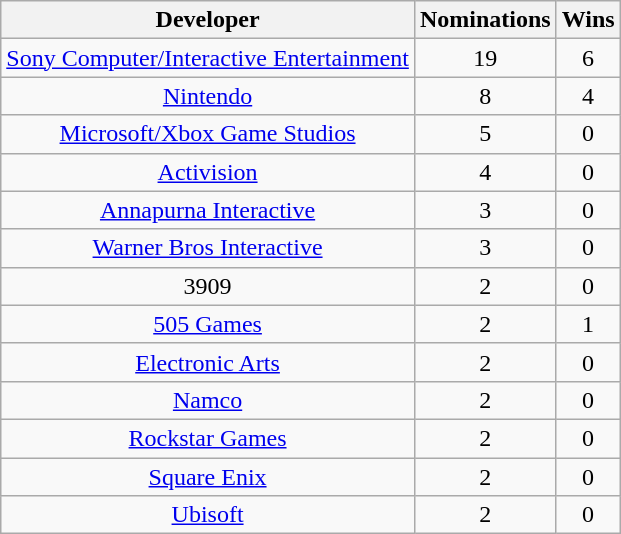<table class="wikitable sortable plainrowheaders" style="text-align:center">
<tr>
<th scope="col">Developer</th>
<th scope="col">Nominations</th>
<th scope="col">Wins</th>
</tr>
<tr>
<td><a href='#'>Sony Computer/Interactive Entertainment</a></td>
<td>19</td>
<td>6</td>
</tr>
<tr>
<td><a href='#'>Nintendo</a></td>
<td>8</td>
<td>4</td>
</tr>
<tr>
<td><a href='#'>Microsoft/Xbox Game Studios</a></td>
<td>5</td>
<td>0</td>
</tr>
<tr>
<td><a href='#'>Activision</a></td>
<td>4</td>
<td>0</td>
</tr>
<tr>
<td><a href='#'>Annapurna Interactive</a></td>
<td>3</td>
<td>0</td>
</tr>
<tr>
<td><a href='#'>Warner Bros Interactive</a></td>
<td>3</td>
<td>0</td>
</tr>
<tr>
<td>3909</td>
<td>2</td>
<td>0</td>
</tr>
<tr>
<td><a href='#'>505 Games</a></td>
<td>2</td>
<td>1</td>
</tr>
<tr>
<td><a href='#'>Electronic Arts</a></td>
<td>2</td>
<td>0</td>
</tr>
<tr>
<td><a href='#'>Namco</a></td>
<td>2</td>
<td>0</td>
</tr>
<tr>
<td><a href='#'>Rockstar Games</a></td>
<td>2</td>
<td>0</td>
</tr>
<tr>
<td><a href='#'>Square Enix</a></td>
<td>2</td>
<td>0</td>
</tr>
<tr>
<td><a href='#'>Ubisoft</a></td>
<td>2</td>
<td>0</td>
</tr>
</table>
